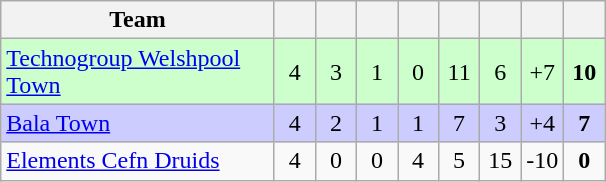<table class="wikitable" style="text-align: center;">
<tr>
<th width=175>Team</th>
<th width=20></th>
<th width=20></th>
<th width=20></th>
<th width=20></th>
<th width=20></th>
<th width=20></th>
<th width=20></th>
<th width=20></th>
</tr>
<tr bgcolor="#ccffcc">
<td align=left><a href='#'>Technogroup Welshpool Town</a></td>
<td>4</td>
<td>3</td>
<td>1</td>
<td>0</td>
<td>11</td>
<td>6</td>
<td>+7</td>
<td><strong>10</strong></td>
</tr>
<tr bgcolor="#ccccff">
<td align=left><a href='#'>Bala Town</a></td>
<td>4</td>
<td>2</td>
<td>1</td>
<td>1</td>
<td>7</td>
<td>3</td>
<td>+4</td>
<td><strong>7</strong></td>
</tr>
<tr>
<td align=left><a href='#'>Elements Cefn Druids</a></td>
<td>4</td>
<td>0</td>
<td>0</td>
<td>4</td>
<td>5</td>
<td>15</td>
<td>-10</td>
<td><strong>0</strong></td>
</tr>
</table>
